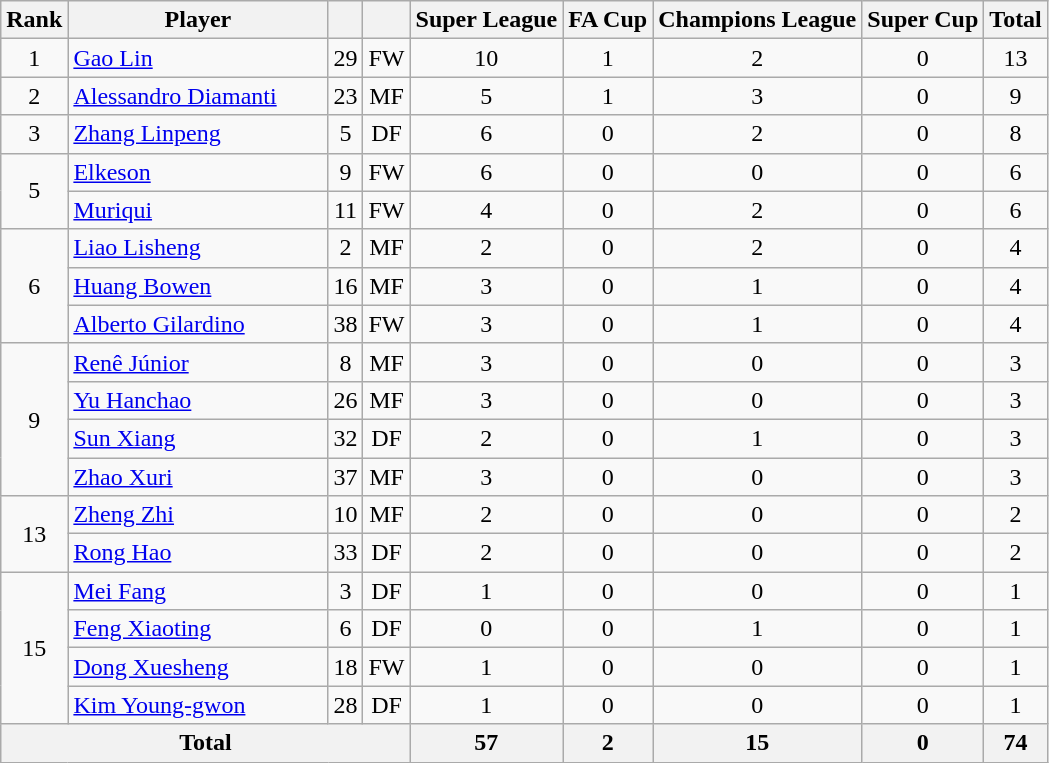<table class="wikitable">
<tr>
<th>Rank</th>
<th style="width:166px;">Player</th>
<th></th>
<th></th>
<th>Super League</th>
<th>FA Cup</th>
<th>Champions League</th>
<th>Super Cup</th>
<th>Total</th>
</tr>
<tr>
<td align=center>1</td>
<td> <a href='#'>Gao Lin</a></td>
<td align=center>29</td>
<td align=center>FW</td>
<td align=center>10</td>
<td align=center>1</td>
<td align=center>2</td>
<td align=center>0</td>
<td align=center>13</td>
</tr>
<tr>
<td align=center>2</td>
<td> <a href='#'>Alessandro Diamanti</a></td>
<td align=center>23</td>
<td align=center>MF</td>
<td align=center>5</td>
<td align=center>1</td>
<td align=center>3</td>
<td align=center>0</td>
<td align=center>9</td>
</tr>
<tr>
<td align=center>3</td>
<td> <a href='#'>Zhang Linpeng</a></td>
<td align=center>5</td>
<td align=center>DF</td>
<td align=center>6</td>
<td align=center>0</td>
<td align=center>2</td>
<td align=center>0</td>
<td align=center>8</td>
</tr>
<tr>
<td align=center rowspan=2>5</td>
<td> <a href='#'>Elkeson</a></td>
<td align=center>9</td>
<td align=center>FW</td>
<td align=center>6</td>
<td align=center>0</td>
<td align=center>0</td>
<td align=center>0</td>
<td align=center>6</td>
</tr>
<tr>
<td> <a href='#'>Muriqui</a></td>
<td align=center>11</td>
<td align=center>FW</td>
<td align=center>4</td>
<td align=center>0</td>
<td align=center>2</td>
<td align=center>0</td>
<td align=center>6</td>
</tr>
<tr>
<td align=center rowspan=3>6</td>
<td> <a href='#'>Liao Lisheng</a></td>
<td align=center>2</td>
<td align=center>MF</td>
<td align=center>2</td>
<td align=center>0</td>
<td align=center>2</td>
<td align=center>0</td>
<td align=center>4</td>
</tr>
<tr>
<td> <a href='#'>Huang Bowen</a></td>
<td align=center>16</td>
<td align=center>MF</td>
<td align=center>3</td>
<td align=center>0</td>
<td align=center>1</td>
<td align=center>0</td>
<td align=center>4</td>
</tr>
<tr>
<td> <a href='#'>Alberto Gilardino</a></td>
<td align=center>38</td>
<td align=center>FW</td>
<td align=center>3</td>
<td align=center>0</td>
<td align=center>1</td>
<td align=center>0</td>
<td align=center>4</td>
</tr>
<tr>
<td align=center rowspan=4>9</td>
<td> <a href='#'>Renê Júnior</a></td>
<td align=center>8</td>
<td align=center>MF</td>
<td align=center>3</td>
<td align=center>0</td>
<td align=center>0</td>
<td align=center>0</td>
<td align=center>3</td>
</tr>
<tr>
<td> <a href='#'>Yu Hanchao</a></td>
<td align=center>26</td>
<td align=center>MF</td>
<td align=center>3</td>
<td align=center>0</td>
<td align=center>0</td>
<td align=center>0</td>
<td align=center>3</td>
</tr>
<tr>
<td> <a href='#'>Sun Xiang</a></td>
<td align=center>32</td>
<td align=center>DF</td>
<td align=center>2</td>
<td align=center>0</td>
<td align=center>1</td>
<td align=center>0</td>
<td align=center>3</td>
</tr>
<tr>
<td> <a href='#'>Zhao Xuri</a></td>
<td align=center>37</td>
<td align=center>MF</td>
<td align=center>3</td>
<td align=center>0</td>
<td align=center>0</td>
<td align=center>0</td>
<td align=center>3</td>
</tr>
<tr>
<td align=center rowspan=2>13</td>
<td> <a href='#'>Zheng Zhi</a></td>
<td align=center>10</td>
<td align=center>MF</td>
<td align=center>2</td>
<td align=center>0</td>
<td align=center>0</td>
<td align=center>0</td>
<td align=center>2</td>
</tr>
<tr>
<td> <a href='#'>Rong Hao</a></td>
<td align=center>33</td>
<td align=center>DF</td>
<td align=center>2</td>
<td align=center>0</td>
<td align=center>0</td>
<td align=center>0</td>
<td align=center>2</td>
</tr>
<tr>
<td align=center rowspan=4>15</td>
<td> <a href='#'>Mei Fang</a></td>
<td align=center>3</td>
<td align=center>DF</td>
<td align=center>1</td>
<td align=center>0</td>
<td align=center>0</td>
<td align=center>0</td>
<td align=center>1</td>
</tr>
<tr>
<td> <a href='#'>Feng Xiaoting</a></td>
<td align=center>6</td>
<td align=center>DF</td>
<td align=center>0</td>
<td align=center>0</td>
<td align=center>1</td>
<td align=center>0</td>
<td align=center>1</td>
</tr>
<tr>
<td> <a href='#'>Dong Xuesheng</a></td>
<td align=center>18</td>
<td align=center>FW</td>
<td align=center>1</td>
<td align=center>0</td>
<td align=center>0</td>
<td align=center>0</td>
<td align=center>1</td>
</tr>
<tr>
<td> <a href='#'>Kim Young-gwon</a></td>
<td align=center>28</td>
<td align=center>DF</td>
<td align=center>1</td>
<td align=center>0</td>
<td align=center>0</td>
<td align=center>0</td>
<td align=center>1</td>
</tr>
<tr>
<th align=center colspan=4>Total</th>
<th align=center>57</th>
<th align=center>2</th>
<th align=center>15</th>
<th align=center>0</th>
<th align=center>74</th>
</tr>
</table>
